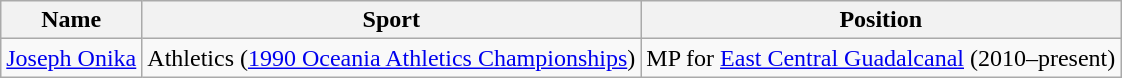<table class="wikitable sortable">
<tr>
<th>Name</th>
<th>Sport</th>
<th>Position</th>
</tr>
<tr>
<td data-sort-value="Onika,Joseph"><a href='#'>Joseph Onika</a></td>
<td>Athletics (<a href='#'>1990 Oceania Athletics Championships</a>)</td>
<td>MP for <a href='#'>East Central Guadalcanal</a> (2010–present)</td>
</tr>
</table>
